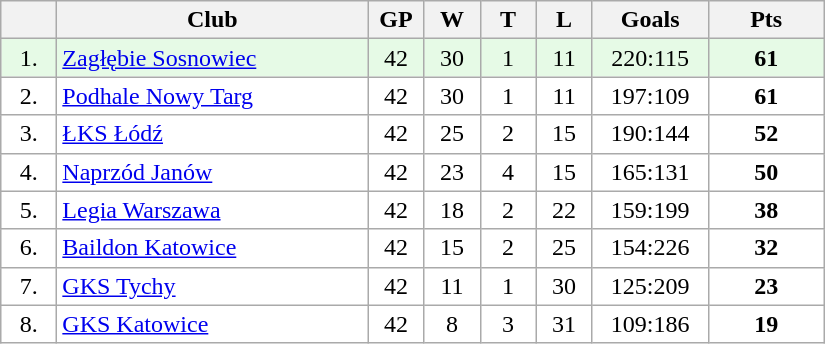<table class="wikitable">
<tr>
<th width="30"></th>
<th width="200">Club</th>
<th width="30">GP</th>
<th width="30">W</th>
<th width="30">T</th>
<th width="30">L</th>
<th width="70">Goals</th>
<th width="70">Pts</th>
</tr>
<tr bgcolor="#e6fae6" align="center">
<td>1.</td>
<td align="left"><a href='#'>Zagłębie Sosnowiec</a></td>
<td>42</td>
<td>30</td>
<td>1</td>
<td>11</td>
<td>220:115</td>
<td><strong>61</strong></td>
</tr>
<tr bgcolor="#FFFFFF" align="center">
<td>2.</td>
<td align="left"><a href='#'>Podhale Nowy Targ</a></td>
<td>42</td>
<td>30</td>
<td>1</td>
<td>11</td>
<td>197:109</td>
<td><strong>61</strong></td>
</tr>
<tr bgcolor="#FFFFFF" align="center">
<td>3.</td>
<td align="left"><a href='#'>ŁKS Łódź</a></td>
<td>42</td>
<td>25</td>
<td>2</td>
<td>15</td>
<td>190:144</td>
<td><strong>52</strong></td>
</tr>
<tr bgcolor="#FFFFFF" align="center">
<td>4.</td>
<td align="left"><a href='#'>Naprzód Janów</a></td>
<td>42</td>
<td>23</td>
<td>4</td>
<td>15</td>
<td>165:131</td>
<td><strong>50</strong></td>
</tr>
<tr bgcolor="#FFFFFF" align="center">
<td>5.</td>
<td align="left"><a href='#'>Legia Warszawa</a></td>
<td>42</td>
<td>18</td>
<td>2</td>
<td>22</td>
<td>159:199</td>
<td><strong>38</strong></td>
</tr>
<tr bgcolor="#FFFFFF" align="center">
<td>6.</td>
<td align="left"><a href='#'>Baildon Katowice</a></td>
<td>42</td>
<td>15</td>
<td>2</td>
<td>25</td>
<td>154:226</td>
<td><strong>32</strong></td>
</tr>
<tr bgcolor="#FFFFFF" align="center">
<td>7.</td>
<td align="left"><a href='#'>GKS Tychy</a></td>
<td>42</td>
<td>11</td>
<td>1</td>
<td>30</td>
<td>125:209</td>
<td><strong>23</strong></td>
</tr>
<tr bgcolor="#FFFFFF" align="center">
<td>8.</td>
<td align="left"><a href='#'>GKS Katowice</a></td>
<td>42</td>
<td>8</td>
<td>3</td>
<td>31</td>
<td>109:186</td>
<td><strong>19</strong></td>
</tr>
</table>
